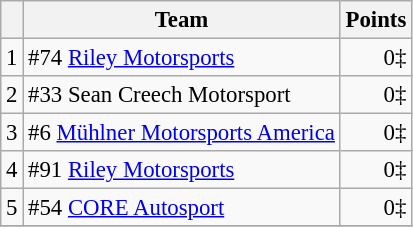<table class="wikitable" style="font-size: 95%;">
<tr>
<th scope="col"></th>
<th scope="col">Team</th>
<th scope="col">Points</th>
</tr>
<tr>
<td align=center>1</td>
<td> #74 <a href='#'>Riley Motorsports</a></td>
<td align=right>0‡</td>
</tr>
<tr>
<td align=center>2</td>
<td> #33 Sean Creech Motorsport</td>
<td align=right>0‡</td>
</tr>
<tr>
<td align=center>3</td>
<td> #6 <a href='#'>Mühlner Motorsports America</a></td>
<td align=right>0‡</td>
</tr>
<tr>
<td align=center>4</td>
<td> #91 <a href='#'>Riley Motorsports</a></td>
<td align=right>0‡</td>
</tr>
<tr>
<td align=center>5</td>
<td> #54 <a href='#'>CORE Autosport</a></td>
<td align=right>0‡</td>
</tr>
<tr>
</tr>
</table>
